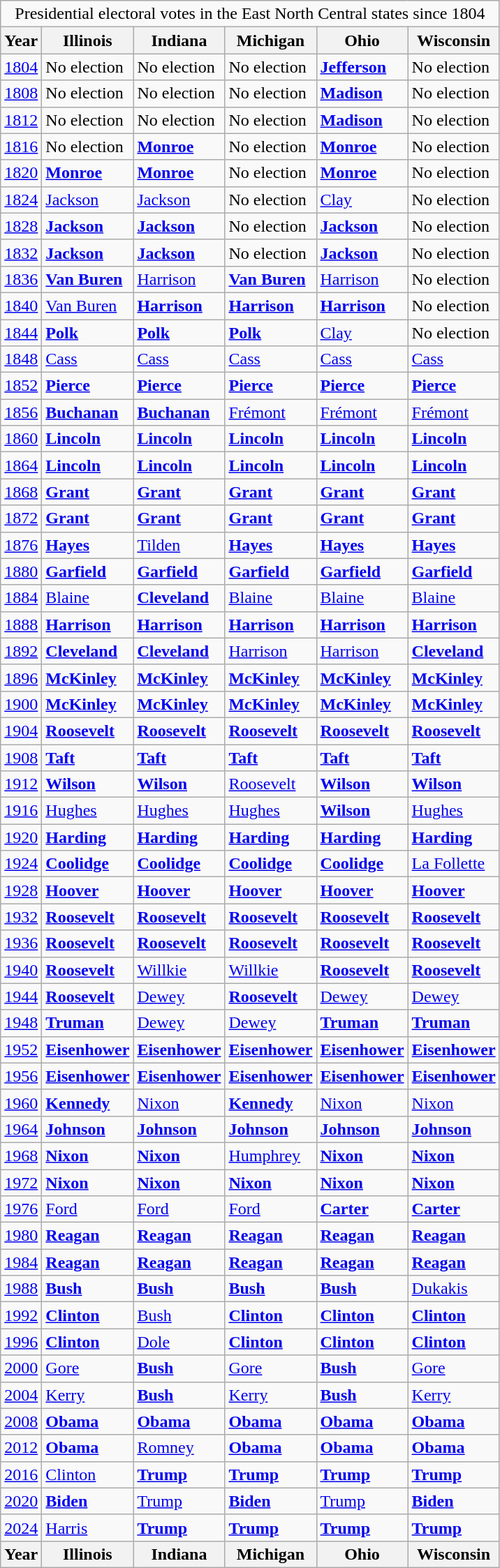<table class="wikitable">
<tr>
<td style="text-align:center;" colspan="6">Presidential electoral votes in the East North Central states since 1804</td>
</tr>
<tr>
<th>Year</th>
<th>Illinois</th>
<th>Indiana</th>
<th>Michigan</th>
<th>Ohio</th>
<th>Wisconsin</th>
</tr>
<tr>
<td><a href='#'>1804</a></td>
<td>No election</td>
<td>No election</td>
<td>No election</td>
<td><strong><a href='#'>Jefferson</a></strong></td>
<td>No election</td>
</tr>
<tr>
<td><a href='#'>1808</a></td>
<td>No election</td>
<td>No election</td>
<td>No election</td>
<td><strong><a href='#'>Madison</a></strong></td>
<td>No election</td>
</tr>
<tr>
<td><a href='#'>1812</a></td>
<td>No election</td>
<td>No election</td>
<td>No election</td>
<td><strong><a href='#'>Madison</a></strong></td>
<td>No election</td>
</tr>
<tr>
<td><a href='#'>1816</a></td>
<td>No election</td>
<td><strong><a href='#'>Monroe</a></strong></td>
<td>No election</td>
<td><strong><a href='#'>Monroe</a></strong></td>
<td>No election</td>
</tr>
<tr>
<td><a href='#'>1820</a></td>
<td><strong><a href='#'>Monroe</a></strong></td>
<td><strong><a href='#'>Monroe</a></strong></td>
<td>No election</td>
<td><strong><a href='#'>Monroe</a></strong></td>
<td>No election</td>
</tr>
<tr>
<td><a href='#'>1824</a></td>
<td><a href='#'>Jackson</a></td>
<td><a href='#'>Jackson</a></td>
<td>No election</td>
<td><a href='#'>Clay</a></td>
<td>No election</td>
</tr>
<tr>
<td><a href='#'>1828</a></td>
<td><strong><a href='#'>Jackson</a></strong></td>
<td><strong><a href='#'>Jackson</a></strong></td>
<td>No election</td>
<td><strong><a href='#'>Jackson</a></strong></td>
<td>No election</td>
</tr>
<tr>
<td><a href='#'>1832</a></td>
<td><strong><a href='#'>Jackson</a></strong></td>
<td><strong><a href='#'>Jackson</a></strong></td>
<td>No election</td>
<td><strong><a href='#'>Jackson</a></strong></td>
<td>No election</td>
</tr>
<tr>
<td><a href='#'>1836</a></td>
<td><strong><a href='#'>Van Buren</a></strong></td>
<td><a href='#'>Harrison</a></td>
<td><strong><a href='#'>Van Buren</a></strong></td>
<td><a href='#'>Harrison</a></td>
<td>No election</td>
</tr>
<tr>
<td><a href='#'>1840</a></td>
<td><a href='#'>Van Buren</a></td>
<td><strong><a href='#'>Harrison</a></strong></td>
<td><strong><a href='#'>Harrison</a></strong></td>
<td><strong><a href='#'>Harrison</a></strong></td>
<td>No election</td>
</tr>
<tr>
<td><a href='#'>1844</a></td>
<td><strong><a href='#'>Polk</a></strong></td>
<td><strong><a href='#'>Polk</a></strong></td>
<td><strong><a href='#'>Polk</a></strong></td>
<td><a href='#'>Clay</a></td>
<td>No election</td>
</tr>
<tr>
<td><a href='#'>1848</a></td>
<td><a href='#'>Cass</a></td>
<td><a href='#'>Cass</a></td>
<td><a href='#'>Cass</a></td>
<td><a href='#'>Cass</a></td>
<td><a href='#'>Cass</a></td>
</tr>
<tr>
<td><a href='#'>1852</a></td>
<td><strong><a href='#'>Pierce</a></strong></td>
<td><strong><a href='#'>Pierce</a></strong></td>
<td><strong><a href='#'>Pierce</a></strong></td>
<td><strong><a href='#'>Pierce</a></strong></td>
<td><strong><a href='#'>Pierce</a></strong></td>
</tr>
<tr>
<td><a href='#'>1856</a></td>
<td><strong><a href='#'>Buchanan</a></strong></td>
<td><strong><a href='#'>Buchanan</a></strong></td>
<td><a href='#'>Frémont</a></td>
<td><a href='#'>Frémont</a></td>
<td><a href='#'>Frémont</a></td>
</tr>
<tr>
<td><a href='#'>1860</a></td>
<td><strong><a href='#'>Lincoln</a></strong></td>
<td><strong><a href='#'>Lincoln</a></strong></td>
<td><strong><a href='#'>Lincoln</a></strong></td>
<td><strong><a href='#'>Lincoln</a></strong></td>
<td><strong><a href='#'>Lincoln</a></strong></td>
</tr>
<tr>
<td><a href='#'>1864</a></td>
<td><strong><a href='#'>Lincoln</a></strong></td>
<td><strong><a href='#'>Lincoln</a></strong></td>
<td><strong><a href='#'>Lincoln</a></strong></td>
<td><strong><a href='#'>Lincoln</a></strong></td>
<td><strong><a href='#'>Lincoln</a></strong></td>
</tr>
<tr>
<td><a href='#'>1868</a></td>
<td><strong><a href='#'>Grant</a></strong></td>
<td><strong><a href='#'>Grant</a></strong></td>
<td><strong><a href='#'>Grant</a></strong></td>
<td><strong><a href='#'>Grant</a></strong></td>
<td><strong><a href='#'>Grant</a></strong></td>
</tr>
<tr>
<td><a href='#'>1872</a></td>
<td><strong><a href='#'>Grant</a></strong></td>
<td><strong><a href='#'>Grant</a></strong></td>
<td><strong><a href='#'>Grant</a></strong></td>
<td><strong><a href='#'>Grant</a></strong></td>
<td><strong><a href='#'>Grant</a></strong></td>
</tr>
<tr>
<td><a href='#'>1876</a></td>
<td><strong><a href='#'>Hayes</a></strong></td>
<td><a href='#'>Tilden</a></td>
<td><strong><a href='#'>Hayes</a></strong></td>
<td><strong><a href='#'>Hayes</a></strong></td>
<td><strong><a href='#'>Hayes</a></strong></td>
</tr>
<tr>
<td><a href='#'>1880</a></td>
<td><strong><a href='#'>Garfield</a></strong></td>
<td><strong><a href='#'>Garfield</a></strong></td>
<td><strong><a href='#'>Garfield</a></strong></td>
<td><strong><a href='#'>Garfield</a></strong></td>
<td><strong><a href='#'>Garfield</a></strong></td>
</tr>
<tr>
<td><a href='#'>1884</a></td>
<td><a href='#'>Blaine</a></td>
<td><strong><a href='#'>Cleveland</a></strong></td>
<td><a href='#'>Blaine</a></td>
<td><a href='#'>Blaine</a></td>
<td><a href='#'>Blaine</a></td>
</tr>
<tr>
<td><a href='#'>1888</a></td>
<td><strong><a href='#'>Harrison</a></strong></td>
<td><strong><a href='#'>Harrison</a></strong></td>
<td><strong><a href='#'>Harrison</a></strong></td>
<td><strong><a href='#'>Harrison</a></strong></td>
<td><strong><a href='#'>Harrison</a></strong></td>
</tr>
<tr>
<td><a href='#'>1892</a></td>
<td><strong><a href='#'>Cleveland</a></strong></td>
<td><strong><a href='#'>Cleveland</a></strong></td>
<td><a href='#'>Harrison</a></td>
<td><a href='#'>Harrison</a></td>
<td><strong><a href='#'>Cleveland</a></strong></td>
</tr>
<tr>
<td><a href='#'>1896</a></td>
<td><strong><a href='#'>McKinley</a></strong></td>
<td><strong><a href='#'>McKinley</a></strong></td>
<td><strong><a href='#'>McKinley</a></strong></td>
<td><strong><a href='#'>McKinley</a></strong></td>
<td><strong><a href='#'>McKinley</a></strong></td>
</tr>
<tr>
<td><a href='#'>1900</a></td>
<td><strong><a href='#'>McKinley</a></strong></td>
<td><strong><a href='#'>McKinley</a></strong></td>
<td><strong><a href='#'>McKinley</a></strong></td>
<td><strong><a href='#'>McKinley</a></strong></td>
<td><strong><a href='#'>McKinley</a></strong></td>
</tr>
<tr>
<td><a href='#'>1904</a></td>
<td><strong><a href='#'>Roosevelt</a></strong></td>
<td><strong><a href='#'>Roosevelt</a></strong></td>
<td><strong><a href='#'>Roosevelt</a></strong></td>
<td><strong><a href='#'>Roosevelt</a></strong></td>
<td><strong><a href='#'>Roosevelt</a></strong></td>
</tr>
<tr>
<td><a href='#'>1908</a></td>
<td><strong><a href='#'>Taft</a></strong></td>
<td><strong><a href='#'>Taft</a></strong></td>
<td><strong><a href='#'>Taft</a></strong></td>
<td><strong><a href='#'>Taft</a></strong></td>
<td><strong><a href='#'>Taft</a></strong></td>
</tr>
<tr>
<td><a href='#'>1912</a></td>
<td><strong><a href='#'>Wilson</a></strong></td>
<td><strong><a href='#'>Wilson</a></strong></td>
<td><a href='#'>Roosevelt</a></td>
<td><strong><a href='#'>Wilson</a></strong></td>
<td><strong><a href='#'>Wilson</a></strong></td>
</tr>
<tr>
<td><a href='#'>1916</a></td>
<td><a href='#'>Hughes</a></td>
<td><a href='#'>Hughes</a></td>
<td><a href='#'>Hughes</a></td>
<td><strong><a href='#'>Wilson</a></strong></td>
<td><a href='#'>Hughes</a></td>
</tr>
<tr>
<td><a href='#'>1920</a></td>
<td><strong><a href='#'>Harding</a></strong></td>
<td><strong><a href='#'>Harding</a></strong></td>
<td><strong><a href='#'>Harding</a></strong></td>
<td><strong><a href='#'>Harding</a></strong></td>
<td><strong><a href='#'>Harding</a></strong></td>
</tr>
<tr>
<td><a href='#'>1924</a></td>
<td><strong><a href='#'>Coolidge</a></strong></td>
<td><strong><a href='#'>Coolidge</a></strong></td>
<td><strong><a href='#'>Coolidge</a></strong></td>
<td><strong><a href='#'>Coolidge</a></strong></td>
<td><a href='#'>La Follette</a></td>
</tr>
<tr>
<td><a href='#'>1928</a></td>
<td><strong><a href='#'>Hoover</a></strong></td>
<td><strong><a href='#'>Hoover</a></strong></td>
<td><strong><a href='#'>Hoover</a></strong></td>
<td><strong><a href='#'>Hoover</a></strong></td>
<td><strong><a href='#'>Hoover</a></strong></td>
</tr>
<tr>
<td><a href='#'>1932</a></td>
<td><strong><a href='#'>Roosevelt</a></strong></td>
<td><strong><a href='#'>Roosevelt</a></strong></td>
<td><strong><a href='#'>Roosevelt</a></strong></td>
<td><strong><a href='#'>Roosevelt</a></strong></td>
<td><strong><a href='#'>Roosevelt</a></strong></td>
</tr>
<tr>
<td><a href='#'>1936</a></td>
<td><strong><a href='#'>Roosevelt</a></strong></td>
<td><strong><a href='#'>Roosevelt</a></strong></td>
<td><strong><a href='#'>Roosevelt</a></strong></td>
<td><strong><a href='#'>Roosevelt</a></strong></td>
<td><strong><a href='#'>Roosevelt</a></strong></td>
</tr>
<tr>
<td><a href='#'>1940</a></td>
<td><strong><a href='#'>Roosevelt</a></strong></td>
<td><a href='#'>Willkie</a></td>
<td><a href='#'>Willkie</a></td>
<td><strong><a href='#'>Roosevelt</a></strong></td>
<td><strong><a href='#'>Roosevelt</a></strong></td>
</tr>
<tr>
<td><a href='#'>1944</a></td>
<td><strong><a href='#'>Roosevelt</a></strong></td>
<td><a href='#'>Dewey</a></td>
<td><strong><a href='#'>Roosevelt</a></strong></td>
<td><a href='#'>Dewey</a></td>
<td><a href='#'>Dewey</a></td>
</tr>
<tr>
<td><a href='#'>1948</a></td>
<td><strong><a href='#'>Truman</a></strong></td>
<td><a href='#'>Dewey</a></td>
<td><a href='#'>Dewey</a></td>
<td><strong><a href='#'>Truman</a></strong></td>
<td><strong><a href='#'>Truman</a></strong></td>
</tr>
<tr>
<td><a href='#'>1952</a></td>
<td><strong><a href='#'>Eisenhower</a></strong></td>
<td><strong><a href='#'>Eisenhower</a></strong></td>
<td><strong><a href='#'>Eisenhower</a></strong></td>
<td><strong><a href='#'>Eisenhower</a></strong></td>
<td><strong><a href='#'>Eisenhower</a></strong></td>
</tr>
<tr>
<td><a href='#'>1956</a></td>
<td><strong><a href='#'>Eisenhower</a></strong></td>
<td><strong><a href='#'>Eisenhower</a></strong></td>
<td><strong><a href='#'>Eisenhower</a></strong></td>
<td><strong><a href='#'>Eisenhower</a></strong></td>
<td><strong><a href='#'>Eisenhower</a></strong></td>
</tr>
<tr>
<td><a href='#'>1960</a></td>
<td><strong><a href='#'>Kennedy</a></strong></td>
<td><a href='#'>Nixon</a></td>
<td><strong><a href='#'>Kennedy</a></strong></td>
<td><a href='#'>Nixon</a></td>
<td><a href='#'>Nixon</a></td>
</tr>
<tr>
<td><a href='#'>1964</a></td>
<td><strong><a href='#'>Johnson</a></strong></td>
<td><strong><a href='#'>Johnson</a></strong></td>
<td><strong><a href='#'>Johnson</a></strong></td>
<td><strong><a href='#'>Johnson</a></strong></td>
<td><strong><a href='#'>Johnson</a></strong></td>
</tr>
<tr>
<td><a href='#'>1968</a></td>
<td><strong><a href='#'>Nixon</a></strong></td>
<td><strong><a href='#'>Nixon</a></strong></td>
<td><a href='#'>Humphrey</a></td>
<td><strong><a href='#'>Nixon</a></strong></td>
<td><strong><a href='#'>Nixon</a></strong></td>
</tr>
<tr>
<td><a href='#'>1972</a></td>
<td><strong><a href='#'>Nixon</a></strong></td>
<td><strong><a href='#'>Nixon</a></strong></td>
<td><strong><a href='#'>Nixon</a></strong></td>
<td><strong><a href='#'>Nixon</a></strong></td>
<td><strong><a href='#'>Nixon</a></strong></td>
</tr>
<tr>
<td><a href='#'>1976</a></td>
<td><a href='#'>Ford</a></td>
<td><a href='#'>Ford</a></td>
<td><a href='#'>Ford</a></td>
<td><strong><a href='#'>Carter</a></strong></td>
<td><strong><a href='#'>Carter</a></strong></td>
</tr>
<tr>
<td><a href='#'>1980</a></td>
<td><strong><a href='#'>Reagan</a></strong></td>
<td><strong><a href='#'>Reagan</a></strong></td>
<td><strong><a href='#'>Reagan</a></strong></td>
<td><strong><a href='#'>Reagan</a></strong></td>
<td><strong><a href='#'>Reagan</a></strong></td>
</tr>
<tr>
<td><a href='#'>1984</a></td>
<td><strong><a href='#'>Reagan</a></strong></td>
<td><strong><a href='#'>Reagan</a></strong></td>
<td><strong><a href='#'>Reagan</a></strong></td>
<td><strong><a href='#'>Reagan</a></strong></td>
<td><strong><a href='#'>Reagan</a></strong></td>
</tr>
<tr>
<td><a href='#'>1988</a></td>
<td><strong><a href='#'>Bush</a></strong></td>
<td><strong><a href='#'>Bush</a></strong></td>
<td><strong><a href='#'>Bush</a></strong></td>
<td><strong><a href='#'>Bush</a></strong></td>
<td><a href='#'>Dukakis</a></td>
</tr>
<tr>
<td><a href='#'>1992</a></td>
<td><strong><a href='#'>Clinton</a></strong></td>
<td><a href='#'>Bush</a></td>
<td><strong><a href='#'>Clinton</a></strong></td>
<td><strong><a href='#'>Clinton</a></strong></td>
<td><strong><a href='#'>Clinton</a></strong></td>
</tr>
<tr>
<td><a href='#'>1996</a></td>
<td><strong><a href='#'>Clinton</a></strong></td>
<td><a href='#'>Dole</a></td>
<td><strong><a href='#'>Clinton</a></strong></td>
<td><strong><a href='#'>Clinton</a></strong></td>
<td><strong><a href='#'>Clinton</a></strong></td>
</tr>
<tr>
<td><a href='#'>2000</a></td>
<td><a href='#'>Gore</a></td>
<td><strong><a href='#'>Bush</a></strong></td>
<td><a href='#'>Gore</a></td>
<td><strong><a href='#'>Bush</a></strong></td>
<td><a href='#'>Gore</a></td>
</tr>
<tr>
<td><a href='#'>2004</a></td>
<td><a href='#'>Kerry</a></td>
<td><strong><a href='#'>Bush</a></strong></td>
<td><a href='#'>Kerry</a></td>
<td><strong><a href='#'>Bush</a></strong></td>
<td><a href='#'>Kerry</a></td>
</tr>
<tr>
<td><a href='#'>2008</a></td>
<td><strong><a href='#'>Obama</a></strong></td>
<td><strong><a href='#'>Obama</a></strong></td>
<td><strong><a href='#'>Obama</a></strong></td>
<td><strong><a href='#'>Obama</a></strong></td>
<td><strong><a href='#'>Obama</a></strong></td>
</tr>
<tr>
<td><a href='#'>2012</a></td>
<td><strong><a href='#'>Obama</a></strong></td>
<td><a href='#'>Romney</a></td>
<td><strong><a href='#'>Obama</a></strong></td>
<td><strong><a href='#'>Obama</a></strong></td>
<td><strong><a href='#'>Obama</a></strong></td>
</tr>
<tr>
<td><a href='#'>2016</a></td>
<td><a href='#'>Clinton</a></td>
<td><strong><a href='#'>Trump</a></strong></td>
<td><strong><a href='#'>Trump</a></strong></td>
<td><strong><a href='#'>Trump</a></strong></td>
<td><strong><a href='#'>Trump</a></strong></td>
</tr>
<tr>
<td><a href='#'>2020</a></td>
<td><strong><a href='#'>Biden</a></strong></td>
<td><a href='#'>Trump</a></td>
<td><strong><a href='#'>Biden</a></strong></td>
<td><a href='#'>Trump</a></td>
<td><strong><a href='#'>Biden</a></strong></td>
</tr>
<tr>
<td><a href='#'>2024</a></td>
<td><a href='#'>Harris</a></td>
<td><strong><a href='#'>Trump</a></strong></td>
<td><strong><a href='#'>Trump</a></strong></td>
<td><strong><a href='#'>Trump</a></strong></td>
<td><strong><a href='#'>Trump</a></strong></td>
</tr>
<tr>
<th>Year</th>
<th>Illinois</th>
<th>Indiana</th>
<th>Michigan</th>
<th>Ohio</th>
<th>Wisconsin</th>
</tr>
</table>
